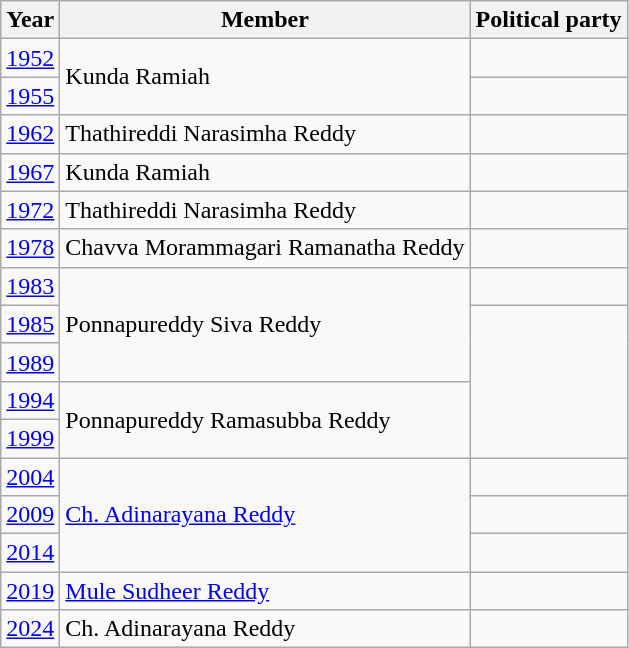<table class="wikitable sortable">
<tr>
<th>Year</th>
<th>Member</th>
<th colspan="2">Political party</th>
</tr>
<tr>
<td><a href='#'>1952</a></td>
<td rowspan=2>Kunda Ramiah</td>
<td></td>
</tr>
<tr>
<td><a href='#'>1955</a></td>
<td></td>
</tr>
<tr>
<td><a href='#'>1962</a></td>
<td>Thathireddi Narasimha Reddy</td>
<td></td>
</tr>
<tr>
<td><a href='#'>1967</a></td>
<td>Kunda Ramiah</td>
<td></td>
</tr>
<tr>
<td><a href='#'>1972</a></td>
<td>Thathireddi Narasimha Reddy</td>
</tr>
<tr>
<td><a href='#'>1978</a></td>
<td>Chavva Morammagari Ramanatha Reddy</td>
<td></td>
</tr>
<tr>
<td><a href='#'>1983</a></td>
<td rowspan=3>Ponnapureddy Siva Reddy</td>
<td></td>
</tr>
<tr>
<td><a href='#'>1985</a></td>
</tr>
<tr>
<td><a href='#'>1989</a></td>
</tr>
<tr>
<td><a href='#'>1994</a></td>
<td rowspan="2">Ponnapureddy Ramasubba Reddy</td>
</tr>
<tr>
<td><a href='#'>1999</a></td>
</tr>
<tr>
<td><a href='#'>2004</a></td>
<td rowspan="3"><a href='#'>Ch. Adinarayana Reddy</a></td>
<td></td>
</tr>
<tr>
<td><a href='#'>2009</a></td>
</tr>
<tr>
<td><a href='#'>2014</a></td>
<td></td>
</tr>
<tr>
<td><a href='#'>2019</a></td>
<td><a href='#'>Mule Sudheer Reddy</a></td>
</tr>
<tr>
<td><a href='#'>2024</a></td>
<td>Ch. Adinarayana Reddy</td>
<td></td>
</tr>
</table>
